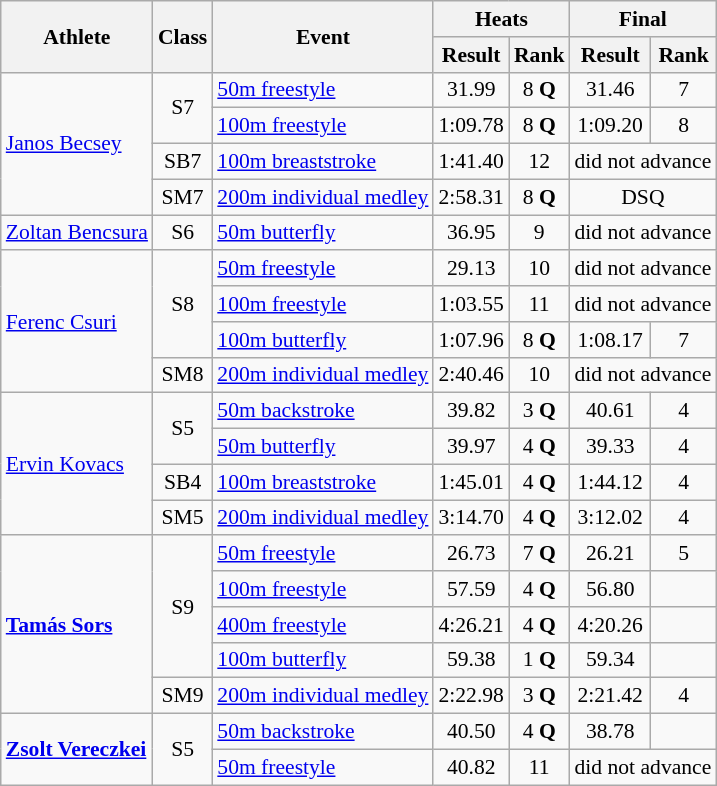<table class=wikitable style="font-size:90%">
<tr>
<th rowspan="2">Athlete</th>
<th rowspan="2">Class</th>
<th rowspan="2">Event</th>
<th colspan="2">Heats</th>
<th colspan="2">Final</th>
</tr>
<tr>
<th>Result</th>
<th>Rank</th>
<th>Result</th>
<th>Rank</th>
</tr>
<tr>
<td rowspan="4"><a href='#'>Janos Becsey</a></td>
<td rowspan="2" style="text-align:center;">S7</td>
<td><a href='#'>50m freestyle</a></td>
<td style="text-align:center;">31.99</td>
<td style="text-align:center;">8 <strong>Q</strong></td>
<td style="text-align:center;">31.46</td>
<td style="text-align:center;">7</td>
</tr>
<tr>
<td><a href='#'>100m freestyle</a></td>
<td style="text-align:center;">1:09.78</td>
<td style="text-align:center;">8 <strong>Q</strong></td>
<td style="text-align:center;">1:09.20</td>
<td style="text-align:center;">8</td>
</tr>
<tr>
<td style="text-align:center;">SB7</td>
<td><a href='#'>100m breaststroke</a></td>
<td style="text-align:center;">1:41.40</td>
<td style="text-align:center;">12</td>
<td style="text-align:center;" colspan="2">did not advance</td>
</tr>
<tr>
<td style="text-align:center;">SM7</td>
<td><a href='#'>200m individual medley</a></td>
<td style="text-align:center;">2:58.31</td>
<td style="text-align:center;">8 <strong>Q</strong></td>
<td style="text-align:center;" colspan="2">DSQ</td>
</tr>
<tr>
<td><a href='#'>Zoltan Bencsura</a></td>
<td style="text-align:center;">S6</td>
<td><a href='#'>50m butterfly</a></td>
<td style="text-align:center;">36.95</td>
<td style="text-align:center;">9</td>
<td style="text-align:center;" colspan="2">did not advance</td>
</tr>
<tr>
<td rowspan="4"><a href='#'>Ferenc Csuri</a></td>
<td rowspan="3" style="text-align:center;">S8</td>
<td><a href='#'>50m freestyle</a></td>
<td style="text-align:center;">29.13</td>
<td style="text-align:center;">10</td>
<td style="text-align:center;" colspan="2">did not advance</td>
</tr>
<tr>
<td><a href='#'>100m freestyle</a></td>
<td style="text-align:center;">1:03.55</td>
<td style="text-align:center;">11</td>
<td style="text-align:center;" colspan="2">did not advance</td>
</tr>
<tr>
<td><a href='#'>100m butterfly</a></td>
<td style="text-align:center;">1:07.96</td>
<td style="text-align:center;">8 <strong>Q</strong></td>
<td style="text-align:center;">1:08.17</td>
<td style="text-align:center;">7</td>
</tr>
<tr>
<td style="text-align:center;">SM8</td>
<td><a href='#'>200m individual medley</a></td>
<td style="text-align:center;">2:40.46</td>
<td style="text-align:center;">10</td>
<td style="text-align:center;" colspan="2">did not advance</td>
</tr>
<tr>
<td rowspan="4"><a href='#'>Ervin Kovacs</a></td>
<td rowspan="2" style="text-align:center;">S5</td>
<td><a href='#'>50m backstroke</a></td>
<td style="text-align:center;">39.82</td>
<td style="text-align:center;">3 <strong>Q</strong></td>
<td style="text-align:center;">40.61</td>
<td style="text-align:center;">4</td>
</tr>
<tr>
<td><a href='#'>50m butterfly</a></td>
<td style="text-align:center;">39.97</td>
<td style="text-align:center;">4 <strong>Q</strong></td>
<td style="text-align:center;">39.33</td>
<td style="text-align:center;">4</td>
</tr>
<tr>
<td style="text-align:center;">SB4</td>
<td><a href='#'>100m breaststroke</a></td>
<td style="text-align:center;">1:45.01</td>
<td style="text-align:center;">4 <strong>Q</strong></td>
<td style="text-align:center;">1:44.12</td>
<td style="text-align:center;">4</td>
</tr>
<tr>
<td style="text-align:center;">SM5</td>
<td><a href='#'>200m individual medley</a></td>
<td style="text-align:center;">3:14.70</td>
<td style="text-align:center;">4 <strong>Q</strong></td>
<td style="text-align:center;">3:12.02</td>
<td style="text-align:center;">4</td>
</tr>
<tr>
<td rowspan="5"><strong><a href='#'>Tamás Sors</a></strong></td>
<td rowspan="4" style="text-align:center;">S9</td>
<td><a href='#'>50m freestyle</a></td>
<td style="text-align:center;">26.73</td>
<td style="text-align:center;">7 <strong>Q</strong></td>
<td style="text-align:center;">26.21</td>
<td style="text-align:center;">5</td>
</tr>
<tr>
<td><a href='#'>100m freestyle</a></td>
<td style="text-align:center;">57.59</td>
<td style="text-align:center;">4 <strong>Q</strong></td>
<td style="text-align:center;">56.80</td>
<td style="text-align:center;"></td>
</tr>
<tr>
<td><a href='#'>400m freestyle</a></td>
<td style="text-align:center;">4:26.21</td>
<td style="text-align:center;">4 <strong>Q</strong></td>
<td style="text-align:center;">4:20.26</td>
<td style="text-align:center;"></td>
</tr>
<tr>
<td><a href='#'>100m butterfly</a></td>
<td style="text-align:center;">59.38</td>
<td style="text-align:center;">1 <strong>Q</strong></td>
<td style="text-align:center;">59.34</td>
<td style="text-align:center;"></td>
</tr>
<tr>
<td style="text-align:center;">SM9</td>
<td><a href='#'>200m individual medley</a></td>
<td style="text-align:center;">2:22.98</td>
<td style="text-align:center;">3 <strong>Q</strong></td>
<td style="text-align:center;">2:21.42</td>
<td style="text-align:center;">4</td>
</tr>
<tr>
<td rowspan="2"><strong><a href='#'>Zsolt Vereczkei</a></strong></td>
<td rowspan="2" style="text-align:center;">S5</td>
<td><a href='#'>50m backstroke</a></td>
<td style="text-align:center;">40.50</td>
<td style="text-align:center;">4 <strong>Q</strong></td>
<td style="text-align:center;">38.78</td>
<td style="text-align:center;"></td>
</tr>
<tr>
<td><a href='#'>50m freestyle</a></td>
<td style="text-align:center;">40.82</td>
<td style="text-align:center;">11</td>
<td style="text-align:center;" colspan="2">did not advance</td>
</tr>
</table>
